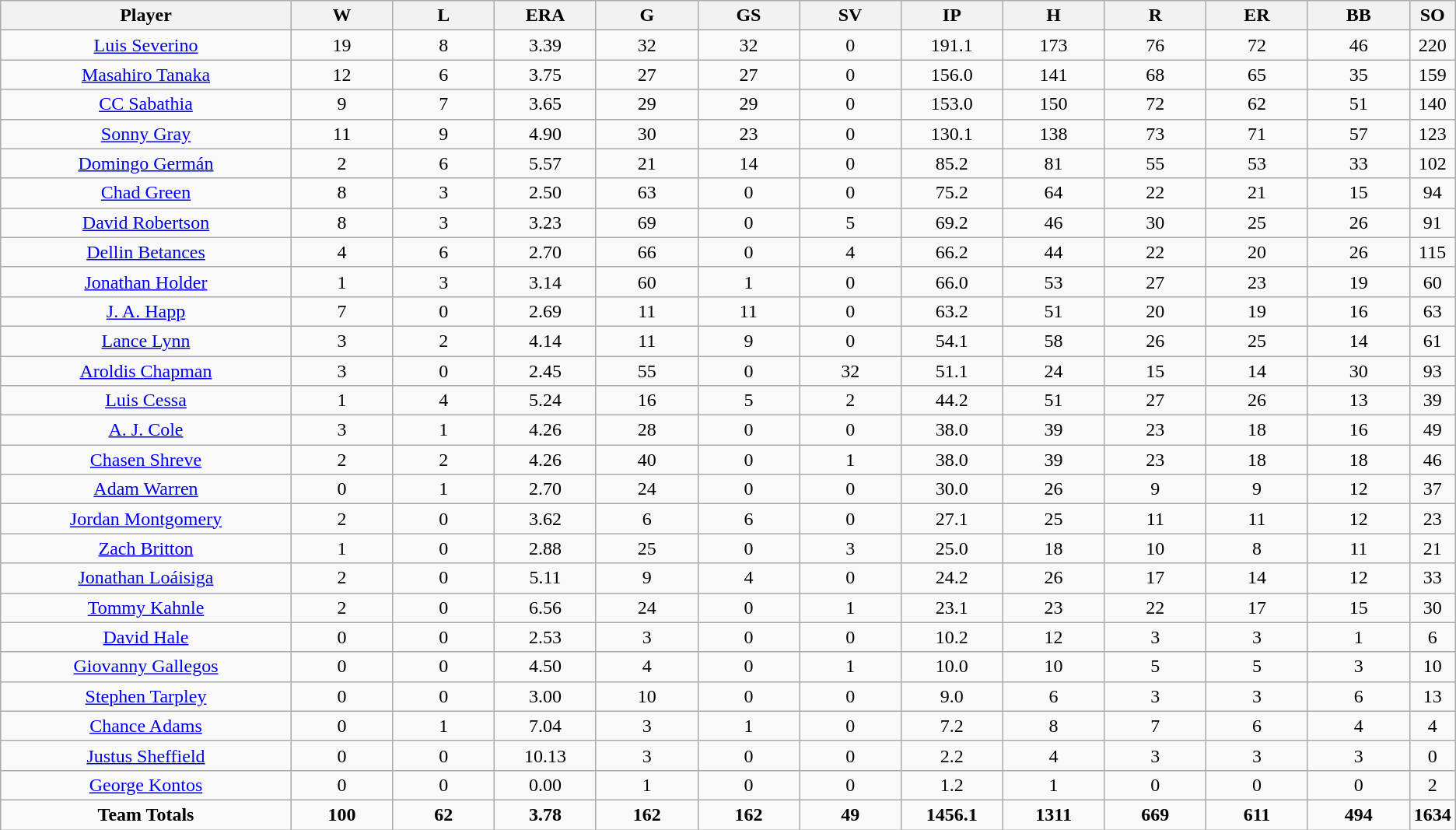<table class=wikitable style="text-align:center">
<tr>
<th bgcolor=#DDDDFF; width="20%">Player</th>
<th bgcolor=#DDDDFF; width="7%">W</th>
<th bgcolor=#DDDDFF; width="7%">L</th>
<th bgcolor=#DDDDFF; width="7%">ERA</th>
<th bgcolor=#DDDDFF; width="7%">G</th>
<th bgcolor=#DDDDFF; width="7%">GS</th>
<th bgcolor=#DDDDFF; width="7%">SV</th>
<th bgcolor=#DDDDFF; width="7%">IP</th>
<th bgcolor=#DDDDFF; width="7%">H</th>
<th bgcolor=#DDDDFF; width="7%">R</th>
<th bgcolor=#DDDDFF; width="7%">ER</th>
<th bgcolor=#DDDDFF; width="7%">BB</th>
<th bgcolor=#DDDDFF; width="7%">SO</th>
</tr>
<tr>
<td><a href='#'>Luis Severino</a></td>
<td>19</td>
<td>8</td>
<td>3.39</td>
<td>32</td>
<td>32</td>
<td>0</td>
<td>191.1</td>
<td>173</td>
<td>76</td>
<td>72</td>
<td>46</td>
<td>220</td>
</tr>
<tr>
<td><a href='#'>Masahiro Tanaka</a></td>
<td>12</td>
<td>6</td>
<td>3.75</td>
<td>27</td>
<td>27</td>
<td>0</td>
<td>156.0</td>
<td>141</td>
<td>68</td>
<td>65</td>
<td>35</td>
<td>159</td>
</tr>
<tr>
<td><a href='#'>CC Sabathia</a></td>
<td>9</td>
<td>7</td>
<td>3.65</td>
<td>29</td>
<td>29</td>
<td>0</td>
<td>153.0</td>
<td>150</td>
<td>72</td>
<td>62</td>
<td>51</td>
<td>140</td>
</tr>
<tr>
<td><a href='#'>Sonny Gray</a></td>
<td>11</td>
<td>9</td>
<td>4.90</td>
<td>30</td>
<td>23</td>
<td>0</td>
<td>130.1</td>
<td>138</td>
<td>73</td>
<td>71</td>
<td>57</td>
<td>123</td>
</tr>
<tr>
<td><a href='#'>Domingo Germán</a></td>
<td>2</td>
<td>6</td>
<td>5.57</td>
<td>21</td>
<td>14</td>
<td>0</td>
<td>85.2</td>
<td>81</td>
<td>55</td>
<td>53</td>
<td>33</td>
<td>102</td>
</tr>
<tr>
<td><a href='#'>Chad Green</a></td>
<td>8</td>
<td>3</td>
<td>2.50</td>
<td>63</td>
<td>0</td>
<td>0</td>
<td>75.2</td>
<td>64</td>
<td>22</td>
<td>21</td>
<td>15</td>
<td>94</td>
</tr>
<tr>
<td><a href='#'>David Robertson</a></td>
<td>8</td>
<td>3</td>
<td>3.23</td>
<td>69</td>
<td>0</td>
<td>5</td>
<td>69.2</td>
<td>46</td>
<td>30</td>
<td>25</td>
<td>26</td>
<td>91</td>
</tr>
<tr>
<td><a href='#'>Dellin Betances</a></td>
<td>4</td>
<td>6</td>
<td>2.70</td>
<td>66</td>
<td>0</td>
<td>4</td>
<td>66.2</td>
<td>44</td>
<td>22</td>
<td>20</td>
<td>26</td>
<td>115</td>
</tr>
<tr>
<td><a href='#'>Jonathan Holder</a></td>
<td>1</td>
<td>3</td>
<td>3.14</td>
<td>60</td>
<td>1</td>
<td>0</td>
<td>66.0</td>
<td>53</td>
<td>27</td>
<td>23</td>
<td>19</td>
<td>60</td>
</tr>
<tr>
<td><a href='#'>J. A. Happ</a></td>
<td>7</td>
<td>0</td>
<td>2.69</td>
<td>11</td>
<td>11</td>
<td>0</td>
<td>63.2</td>
<td>51</td>
<td>20</td>
<td>19</td>
<td>16</td>
<td>63</td>
</tr>
<tr>
<td><a href='#'>Lance Lynn</a></td>
<td>3</td>
<td>2</td>
<td>4.14</td>
<td>11</td>
<td>9</td>
<td>0</td>
<td>54.1</td>
<td>58</td>
<td>26</td>
<td>25</td>
<td>14</td>
<td>61</td>
</tr>
<tr>
<td><a href='#'>Aroldis Chapman</a></td>
<td>3</td>
<td>0</td>
<td>2.45</td>
<td>55</td>
<td>0</td>
<td>32</td>
<td>51.1</td>
<td>24</td>
<td>15</td>
<td>14</td>
<td>30</td>
<td>93</td>
</tr>
<tr>
<td><a href='#'>Luis Cessa</a></td>
<td>1</td>
<td>4</td>
<td>5.24</td>
<td>16</td>
<td>5</td>
<td>2</td>
<td>44.2</td>
<td>51</td>
<td>27</td>
<td>26</td>
<td>13</td>
<td>39</td>
</tr>
<tr>
<td><a href='#'>A. J. Cole</a></td>
<td>3</td>
<td>1</td>
<td>4.26</td>
<td>28</td>
<td>0</td>
<td>0</td>
<td>38.0</td>
<td>39</td>
<td>23</td>
<td>18</td>
<td>16</td>
<td>49</td>
</tr>
<tr>
<td><a href='#'>Chasen Shreve</a></td>
<td>2</td>
<td>2</td>
<td>4.26</td>
<td>40</td>
<td>0</td>
<td>1</td>
<td>38.0</td>
<td>39</td>
<td>23</td>
<td>18</td>
<td>18</td>
<td>46</td>
</tr>
<tr>
<td><a href='#'>Adam Warren</a></td>
<td>0</td>
<td>1</td>
<td>2.70</td>
<td>24</td>
<td>0</td>
<td>0</td>
<td>30.0</td>
<td>26</td>
<td>9</td>
<td>9</td>
<td>12</td>
<td>37</td>
</tr>
<tr>
<td><a href='#'>Jordan Montgomery</a></td>
<td>2</td>
<td>0</td>
<td>3.62</td>
<td>6</td>
<td>6</td>
<td>0</td>
<td>27.1</td>
<td>25</td>
<td>11</td>
<td>11</td>
<td>12</td>
<td>23</td>
</tr>
<tr>
<td><a href='#'>Zach Britton</a></td>
<td>1</td>
<td>0</td>
<td>2.88</td>
<td>25</td>
<td>0</td>
<td>3</td>
<td>25.0</td>
<td>18</td>
<td>10</td>
<td>8</td>
<td>11</td>
<td>21</td>
</tr>
<tr>
<td><a href='#'>Jonathan Loáisiga</a></td>
<td>2</td>
<td>0</td>
<td>5.11</td>
<td>9</td>
<td>4</td>
<td>0</td>
<td>24.2</td>
<td>26</td>
<td>17</td>
<td>14</td>
<td>12</td>
<td>33</td>
</tr>
<tr>
<td><a href='#'>Tommy Kahnle</a></td>
<td>2</td>
<td>0</td>
<td>6.56</td>
<td>24</td>
<td>0</td>
<td>1</td>
<td>23.1</td>
<td>23</td>
<td>22</td>
<td>17</td>
<td>15</td>
<td>30</td>
</tr>
<tr>
<td><a href='#'>David Hale</a></td>
<td>0</td>
<td>0</td>
<td>2.53</td>
<td>3</td>
<td>0</td>
<td>0</td>
<td>10.2</td>
<td>12</td>
<td>3</td>
<td>3</td>
<td>1</td>
<td>6</td>
</tr>
<tr>
<td><a href='#'>Giovanny Gallegos</a></td>
<td>0</td>
<td>0</td>
<td>4.50</td>
<td>4</td>
<td>0</td>
<td>1</td>
<td>10.0</td>
<td>10</td>
<td>5</td>
<td>5</td>
<td>3</td>
<td>10</td>
</tr>
<tr>
<td><a href='#'>Stephen Tarpley</a></td>
<td>0</td>
<td>0</td>
<td>3.00</td>
<td>10</td>
<td>0</td>
<td>0</td>
<td>9.0</td>
<td>6</td>
<td>3</td>
<td>3</td>
<td>6</td>
<td>13</td>
</tr>
<tr>
<td><a href='#'>Chance Adams</a></td>
<td>0</td>
<td>1</td>
<td>7.04</td>
<td>3</td>
<td>1</td>
<td>0</td>
<td>7.2</td>
<td>8</td>
<td>7</td>
<td>6</td>
<td>4</td>
<td>4</td>
</tr>
<tr>
<td><a href='#'>Justus Sheffield</a></td>
<td>0</td>
<td>0</td>
<td>10.13</td>
<td>3</td>
<td>0</td>
<td>0</td>
<td>2.2</td>
<td>4</td>
<td>3</td>
<td>3</td>
<td>3</td>
<td>0</td>
</tr>
<tr>
<td><a href='#'>George Kontos</a></td>
<td>0</td>
<td>0</td>
<td>0.00</td>
<td>1</td>
<td>0</td>
<td>0</td>
<td>1.2</td>
<td>1</td>
<td>0</td>
<td>0</td>
<td>0</td>
<td>2</td>
</tr>
<tr>
<td><strong>Team Totals</strong></td>
<td><strong>100</strong></td>
<td><strong>62</strong></td>
<td><strong>3.78</strong></td>
<td><strong>162</strong></td>
<td><strong>162</strong></td>
<td><strong>49</strong></td>
<td><strong>1456.1</strong></td>
<td><strong>1311</strong></td>
<td><strong>669</strong></td>
<td><strong>611</strong></td>
<td><strong>494</strong></td>
<td><strong>1634</strong></td>
</tr>
</table>
